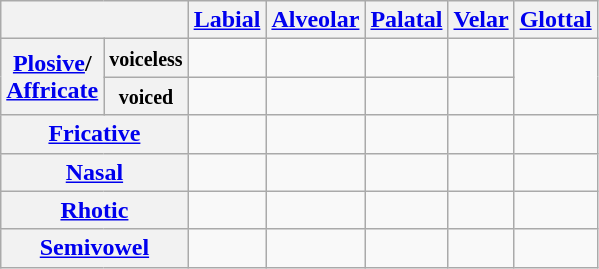<table class="wikitable" style="text-align:center">
<tr>
<th colspan="2"></th>
<th><a href='#'>Labial</a></th>
<th><a href='#'>Alveolar</a></th>
<th><a href='#'>Palatal</a></th>
<th><a href='#'>Velar</a></th>
<th><a href='#'>Glottal</a></th>
</tr>
<tr>
<th rowspan="2"><a href='#'>Plosive</a>/<br><a href='#'>Affricate</a></th>
<th><small>voiceless</small></th>
<td></td>
<td></td>
<td> </td>
<td></td>
<td rowspan="2"></td>
</tr>
<tr>
<th><small>voiced</small></th>
<td></td>
<td></td>
<td> </td>
<td></td>
</tr>
<tr>
<th colspan="2"><a href='#'>Fricative</a></th>
<td></td>
<td></td>
<td> </td>
<td></td>
<td></td>
</tr>
<tr>
<th colspan="2"><a href='#'>Nasal</a></th>
<td></td>
<td></td>
<td> </td>
<td></td>
<td></td>
</tr>
<tr>
<th colspan="2"><a href='#'>Rhotic</a></th>
<td></td>
<td></td>
<td></td>
<td></td>
<td></td>
</tr>
<tr>
<th colspan="2"><a href='#'>Semivowel</a></th>
<td></td>
<td></td>
<td> </td>
<td></td>
<td></td>
</tr>
</table>
